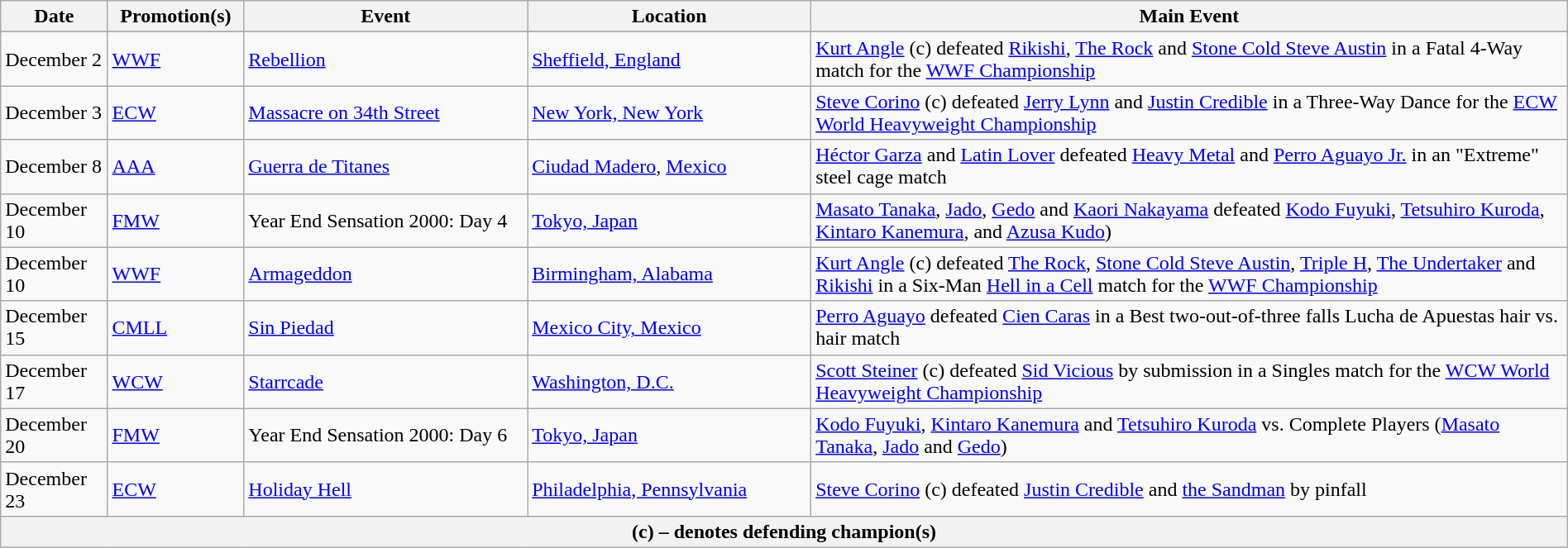<table class="wikitable" style="width:100%;">
<tr>
<th width="5%">Date</th>
<th width="5%">Promotion(s)</th>
<th style="width:15%;">Event</th>
<th style="width:15%;">Location</th>
<th style="width:40%;">Main Event</th>
</tr>
<tr style="width:20%;" |Notes>
</tr>
<tr>
<td>December 2</td>
<td><a href='#'>WWF</a></td>
<td><a href='#'>Rebellion</a></td>
<td><a href='#'>Sheffield, England</a></td>
<td><a href='#'>Kurt Angle</a> (c) defeated <a href='#'>Rikishi</a>, <a href='#'>The Rock</a> and <a href='#'>Stone Cold Steve Austin</a> in a Fatal 4-Way match for the <a href='#'>WWF Championship</a></td>
</tr>
<tr>
<td>December 3</td>
<td><a href='#'>ECW</a></td>
<td><a href='#'>Massacre on 34th Street</a></td>
<td><a href='#'>New York, New York</a></td>
<td><a href='#'>Steve Corino</a> (c) defeated <a href='#'>Jerry Lynn</a> and <a href='#'>Justin Credible</a> in a Three-Way Dance for the <a href='#'>ECW World Heavyweight Championship</a></td>
</tr>
<tr>
<td>December 8</td>
<td><a href='#'>AAA</a></td>
<td><a href='#'>Guerra de Titanes</a></td>
<td><a href='#'>Ciudad Madero</a>, <a href='#'>Mexico</a></td>
<td><a href='#'>Héctor Garza</a> and <a href='#'>Latin Lover</a> defeated <a href='#'>Heavy Metal</a> and <a href='#'>Perro Aguayo Jr.</a> in an "Extreme" steel cage match</td>
</tr>
<tr>
<td>December 10</td>
<td><a href='#'>FMW</a></td>
<td>Year End Sensation 2000: Day 4</td>
<td><a href='#'>Tokyo, Japan</a></td>
<td><a href='#'>Masato Tanaka</a>, <a href='#'>Jado</a>, <a href='#'>Gedo</a> and <a href='#'>Kaori Nakayama</a> defeated <a href='#'>Kodo Fuyuki</a>, <a href='#'>Tetsuhiro Kuroda</a>, <a href='#'>Kintaro Kanemura</a>, and <a href='#'>Azusa Kudo</a>)</td>
</tr>
<tr>
<td>December 10</td>
<td><a href='#'>WWF</a></td>
<td><a href='#'>Armageddon</a></td>
<td><a href='#'>Birmingham, Alabama</a></td>
<td><a href='#'>Kurt Angle</a> (c) defeated <a href='#'>The Rock</a>, <a href='#'>Stone Cold Steve Austin</a>, <a href='#'>Triple H</a>, <a href='#'>The Undertaker</a> and <a href='#'>Rikishi</a> in a Six-Man <a href='#'>Hell in a Cell</a> match for the <a href='#'>WWF Championship</a></td>
</tr>
<tr>
<td>December 15</td>
<td><a href='#'>CMLL</a></td>
<td><a href='#'>Sin Piedad</a></td>
<td><a href='#'>Mexico City, Mexico</a></td>
<td><a href='#'>Perro Aguayo</a> defeated <a href='#'>Cien Caras</a> in a Best two-out-of-three falls Lucha de Apuestas hair vs. hair match</td>
</tr>
<tr>
<td>December 17</td>
<td><a href='#'>WCW</a></td>
<td><a href='#'>Starrcade</a></td>
<td><a href='#'>Washington, D.C.</a></td>
<td><a href='#'>Scott Steiner</a> (c) defeated <a href='#'>Sid Vicious</a> by submission in a Singles match for the <a href='#'>WCW World Heavyweight Championship</a></td>
</tr>
<tr>
<td>December 20</td>
<td><a href='#'>FMW</a></td>
<td>Year End Sensation 2000: Day 6</td>
<td><a href='#'>Tokyo, Japan</a></td>
<td><a href='#'>Kodo Fuyuki</a>, <a href='#'>Kintaro Kanemura</a> and <a href='#'>Tetsuhiro Kuroda</a> vs. Complete Players (<a href='#'>Masato Tanaka</a>, <a href='#'>Jado</a> and <a href='#'>Gedo</a>)</td>
</tr>
<tr>
<td>December 23</td>
<td><a href='#'>ECW</a></td>
<td><a href='#'>Holiday Hell</a></td>
<td><a href='#'>Philadelphia, Pennsylvania</a></td>
<td><a href='#'>Steve Corino</a> (c) defeated <a href='#'>Justin Credible</a> and <a href='#'>the Sandman</a> by pinfall</td>
</tr>
<tr>
<th colspan="6">(c) – denotes defending champion(s)</th>
</tr>
</table>
